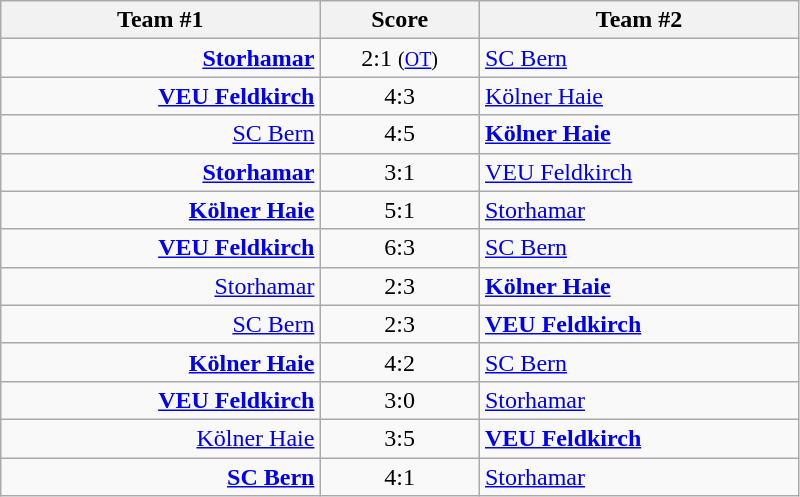<table class="wikitable" style="text-align: center;">
<tr>
<th width=22%>Team #1</th>
<th width=11%>Score</th>
<th width=22%>Team #2</th>
</tr>
<tr>
<td style="text-align: right;"><strong><a href='#'>Storhamar</a></strong> </td>
<td>2:1 <small>(<a href='#'>OT</a>)</small></td>
<td style="text-align: left;"> <a href='#'>SC Bern</a></td>
</tr>
<tr>
<td style="text-align: right;"><strong><a href='#'>VEU Feldkirch</a></strong> </td>
<td>4:3</td>
<td style="text-align: left;"> <a href='#'>Kölner Haie</a></td>
</tr>
<tr>
<td style="text-align: right;"><a href='#'>SC Bern</a> </td>
<td>4:5</td>
<td style="text-align: left;"> <strong><a href='#'>Kölner Haie</a></strong></td>
</tr>
<tr>
<td style="text-align: right;"><strong><a href='#'>Storhamar</a></strong> </td>
<td>3:1</td>
<td style="text-align: left;"> <a href='#'>VEU Feldkirch</a></td>
</tr>
<tr>
<td style="text-align: right;"><strong><a href='#'>Kölner Haie</a></strong> </td>
<td>5:1</td>
<td style="text-align: left;"> <a href='#'>Storhamar</a></td>
</tr>
<tr>
<td style="text-align: right;"><strong><a href='#'>VEU Feldkirch</a></strong> </td>
<td>6:3</td>
<td style="text-align: left;"> <a href='#'>SC Bern</a></td>
</tr>
<tr>
<td style="text-align: right;"><a href='#'>Storhamar</a> </td>
<td>2:3</td>
<td style="text-align: left;"> <strong><a href='#'>Kölner Haie</a></strong></td>
</tr>
<tr>
<td style="text-align: right;"><a href='#'>SC Bern</a> </td>
<td>2:3</td>
<td style="text-align: left;"> <strong><a href='#'>VEU Feldkirch</a></strong></td>
</tr>
<tr>
<td style="text-align: right;"><strong><a href='#'>Kölner Haie</a></strong> </td>
<td>4:2</td>
<td style="text-align: left;"> <a href='#'>SC Bern</a></td>
</tr>
<tr>
<td style="text-align: right;"><strong><a href='#'>VEU Feldkirch</a></strong> </td>
<td>3:0</td>
<td style="text-align: left;"> <a href='#'>Storhamar</a></td>
</tr>
<tr>
<td style="text-align: right;"><a href='#'>Kölner Haie</a> </td>
<td>3:5</td>
<td style="text-align: left;"> <strong><a href='#'>VEU Feldkirch</a></strong></td>
</tr>
<tr>
<td style="text-align: right;"><strong><a href='#'>SC Bern</a></strong> </td>
<td>4:1</td>
<td style="text-align: left;"> <a href='#'>Storhamar</a></td>
</tr>
</table>
